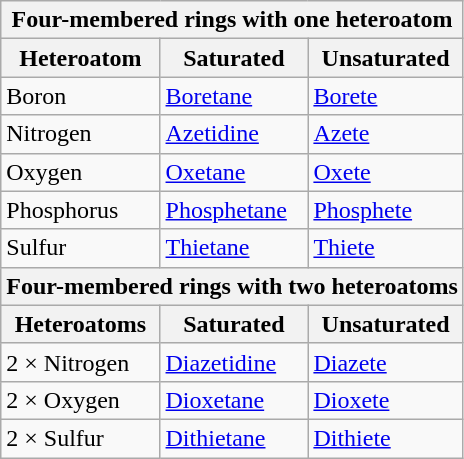<table class="wikitable">
<tr>
<th colspan="3">Four-membered rings with one heteroatom</th>
</tr>
<tr>
<th>Heteroatom</th>
<th>Saturated</th>
<th>Unsaturated</th>
</tr>
<tr>
<td>Boron</td>
<td><a href='#'>Boretane</a></td>
<td><a href='#'>Borete</a></td>
</tr>
<tr>
<td>Nitrogen</td>
<td><a href='#'>Azetidine</a></td>
<td><a href='#'>Azete</a></td>
</tr>
<tr>
<td>Oxygen</td>
<td><a href='#'>Oxetane</a></td>
<td><a href='#'>Oxete</a></td>
</tr>
<tr>
<td>Phosphorus</td>
<td><a href='#'>Phosphetane</a></td>
<td><a href='#'>Phosphete</a></td>
</tr>
<tr>
<td>Sulfur</td>
<td><a href='#'>Thietane</a></td>
<td><a href='#'>Thiete</a></td>
</tr>
<tr>
<th colspan="3">Four-membered rings with two heteroatoms</th>
</tr>
<tr>
<th>Heteroatoms</th>
<th>Saturated</th>
<th>Unsaturated</th>
</tr>
<tr>
<td>2 × Nitrogen</td>
<td><a href='#'>Diazetidine</a></td>
<td><a href='#'>Diazete</a></td>
</tr>
<tr>
<td>2 × Oxygen</td>
<td><a href='#'>Dioxetane</a></td>
<td><a href='#'>Dioxete</a></td>
</tr>
<tr>
<td>2 × Sulfur</td>
<td><a href='#'>Dithietane</a></td>
<td><a href='#'>Dithiete</a></td>
</tr>
</table>
